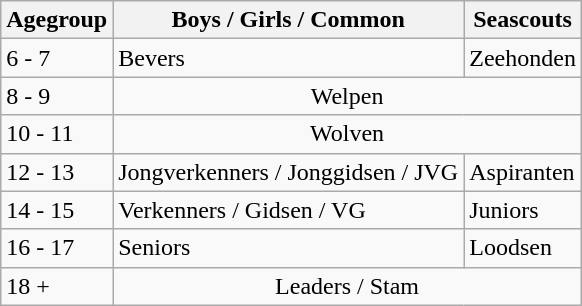<table class="wikitable" style="text-align:left">
<tr>
<th>Agegroup</th>
<th>Boys / Girls / Common</th>
<th>Seascouts</th>
</tr>
<tr>
<td>6 - 7</td>
<td colspan = 1>Bevers</td>
<td>Zeehonden</td>
</tr>
<tr>
<td>8 - 9</td>
<td style="text-align:center"colspan = 2>Welpen</td>
</tr>
<tr>
<td>10 - 11</td>
<td style="text-align:center" colspan = 2>Wolven</td>
</tr>
<tr>
<td>12 - 13</td>
<td colspan = 1>Jongverkenners / Jonggidsen / JVG</td>
<td>Aspiranten</td>
</tr>
<tr>
<td>14 - 15</td>
<td colspan = 1>Verkenners / Gidsen / VG</td>
<td>Juniors</td>
</tr>
<tr>
<td>16 - 17</td>
<td colspan = 1>Seniors</td>
<td>Loodsen</td>
</tr>
<tr>
<td>18 +</td>
<td style="text-align:center" colspan = 2>Leaders / Stam</td>
</tr>
</table>
